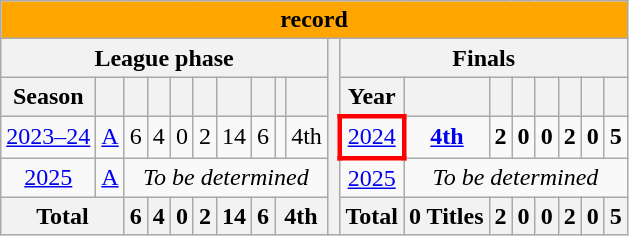<table class="wikitable" style="text-align:center">
<tr>
<th colspan=22 style="color:black;background:orange"><a href='#'></a> record</th>
</tr>
<tr>
<th colspan=10>League phase</th>
<th rowspan=99></th>
<th colspan=11>Finals</th>
</tr>
<tr>
<th>Season</th>
<th></th>
<th></th>
<th></th>
<th></th>
<th></th>
<th></th>
<th></th>
<th></th>
<th></th>
<th>Year</th>
<th></th>
<th></th>
<th></th>
<th></th>
<th></th>
<th></th>
<th></th>
</tr>
<tr>
<td><a href='#'>2023–24</a></td>
<td><a href='#'>A</a></td>
<td>6</td>
<td>4</td>
<td>0</td>
<td>2</td>
<td>14</td>
<td>6</td>
<td></td>
<td>4th</td>
<td style="border: 3px solid red">   <a href='#'>2024</a></td>
<td><strong><a href='#'>4th</a></strong></td>
<td><strong>2</strong></td>
<td><strong>0</strong></td>
<td><strong>0</strong></td>
<td><strong>2</strong></td>
<td><strong>0</strong></td>
<td><strong>5</strong></td>
</tr>
<tr>
<td><a href='#'>2025</a></td>
<td><a href='#'>A</a></td>
<td colspan=8><em>To be determined</em></td>
<td><a href='#'>2025</a></td>
<td colspan=8><em>To be determined</em></td>
</tr>
<tr>
<th colspan=2>Total</th>
<th>6</th>
<th>4</th>
<th>0</th>
<th>2</th>
<th>14</th>
<th>6</th>
<th colspan="2">4th</th>
<th>Total</th>
<th>0 Titles</th>
<th>2</th>
<th>0</th>
<th>0</th>
<th>2</th>
<th>0</th>
<th>5</th>
</tr>
</table>
